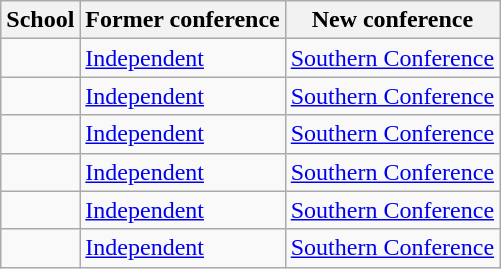<table class="wikitable sortable">
<tr>
<th>School</th>
<th>Former conference</th>
<th>New conference</th>
</tr>
<tr>
<td></td>
<td><a href='#'>Independent</a></td>
<td><a href='#'>Southern Conference</a></td>
</tr>
<tr>
<td></td>
<td><a href='#'>Independent</a></td>
<td><a href='#'>Southern Conference</a></td>
</tr>
<tr>
<td></td>
<td><a href='#'>Independent</a></td>
<td><a href='#'>Southern Conference</a></td>
</tr>
<tr>
<td></td>
<td><a href='#'>Independent</a></td>
<td><a href='#'>Southern Conference</a></td>
</tr>
<tr>
<td></td>
<td><a href='#'>Independent</a></td>
<td><a href='#'>Southern Conference</a></td>
</tr>
<tr>
<td></td>
<td><a href='#'>Independent</a></td>
<td><a href='#'>Southern Conference</a></td>
</tr>
</table>
